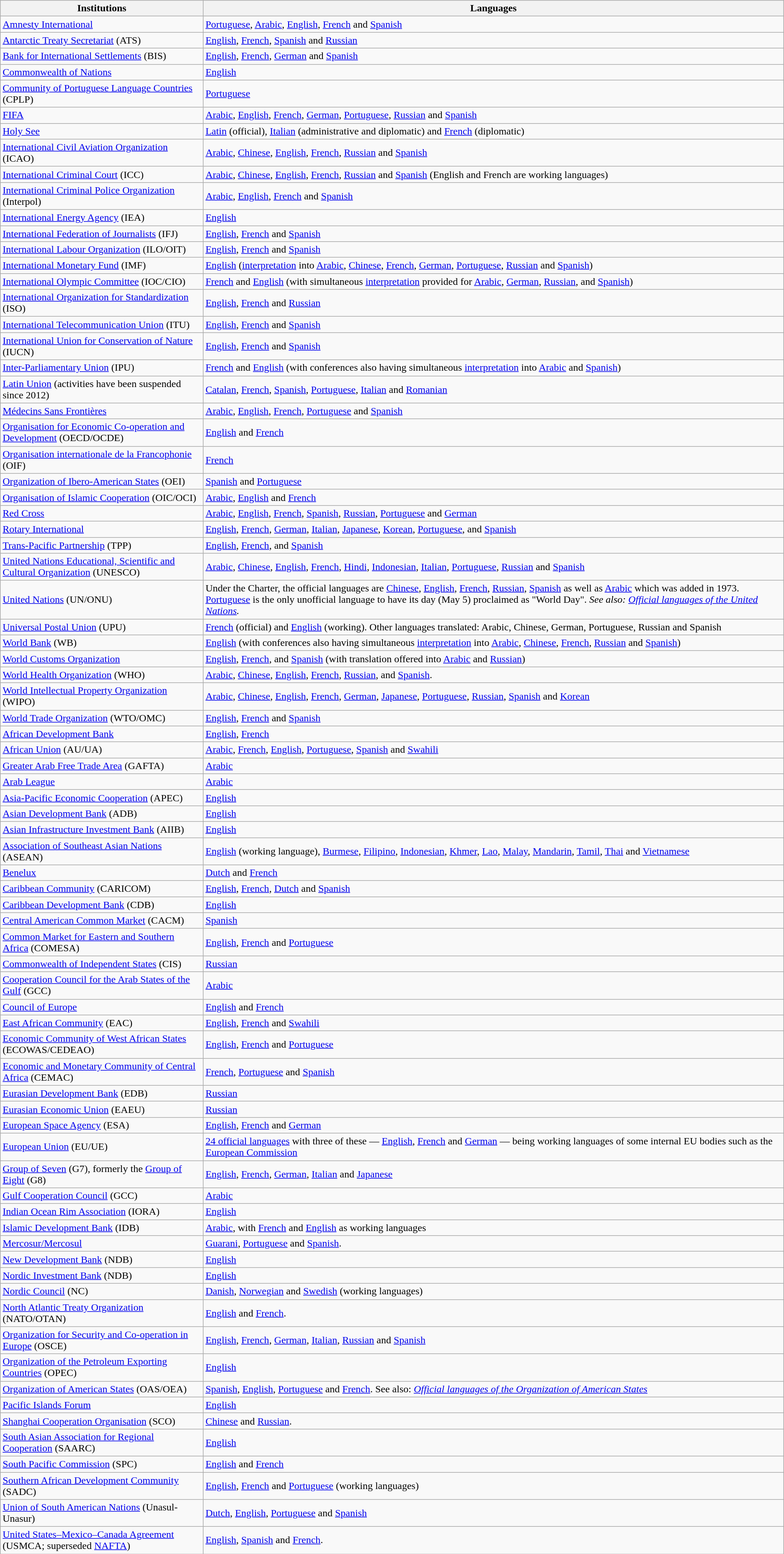<table class="wikitable sortable">
<tr>
<th>Institutions</th>
<th>Languages</th>
</tr>
<tr>
<td><a href='#'>Amnesty International</a></td>
<td><a href='#'>Portuguese</a>, <a href='#'>Arabic</a>, <a href='#'>English</a>, <a href='#'>French</a> and <a href='#'>Spanish</a></td>
</tr>
<tr>
<td><a href='#'>Antarctic Treaty Secretariat</a> (ATS)</td>
<td><a href='#'>English</a>, <a href='#'>French</a>, <a href='#'>Spanish</a> and <a href='#'>Russian</a></td>
</tr>
<tr>
<td><a href='#'>Bank for International Settlements</a> (BIS)</td>
<td><a href='#'>English</a>, <a href='#'>French</a>, <a href='#'>German</a> and <a href='#'>Spanish</a></td>
</tr>
<tr>
<td><a href='#'>Commonwealth of Nations</a></td>
<td><a href='#'>English</a></td>
</tr>
<tr>
<td><a href='#'>Community of Portuguese Language Countries</a> (CPLP)</td>
<td><a href='#'>Portuguese</a></td>
</tr>
<tr>
<td><a href='#'>FIFA</a></td>
<td><a href='#'>Arabic</a>, <a href='#'>English</a>, <a href='#'>French</a>, <a href='#'>German</a>, <a href='#'>Portuguese</a>, <a href='#'>Russian</a> and <a href='#'>Spanish</a></td>
</tr>
<tr>
<td><a href='#'>Holy See</a></td>
<td><a href='#'>Latin</a> (official), <a href='#'>Italian</a> (administrative and diplomatic) and <a href='#'>French</a> (diplomatic)</td>
</tr>
<tr>
<td><a href='#'>International Civil Aviation Organization</a> (ICAO)</td>
<td><a href='#'>Arabic</a>, <a href='#'>Chinese</a>, <a href='#'>English</a>, <a href='#'>French</a>, <a href='#'>Russian</a> and <a href='#'>Spanish</a></td>
</tr>
<tr>
<td><a href='#'>International Criminal Court</a> (ICC)</td>
<td><a href='#'>Arabic</a>, <a href='#'>Chinese</a>, <a href='#'>English</a>, <a href='#'>French</a>, <a href='#'>Russian</a> and <a href='#'>Spanish</a> (English and French are working languages)</td>
</tr>
<tr>
<td><a href='#'>International Criminal Police Organization</a> (Interpol)</td>
<td><a href='#'>Arabic</a>, <a href='#'>English</a>, <a href='#'>French</a> and <a href='#'>Spanish</a></td>
</tr>
<tr>
<td><a href='#'>International Energy Agency</a> (IEA)</td>
<td><a href='#'>English</a></td>
</tr>
<tr>
<td><a href='#'>International Federation of Journalists</a> (IFJ)</td>
<td><a href='#'>English</a>, <a href='#'>French</a> and <a href='#'>Spanish</a></td>
</tr>
<tr>
<td><a href='#'>International Labour Organization</a> (ILO/OIT)</td>
<td><a href='#'>English</a>, <a href='#'>French</a> and <a href='#'>Spanish</a></td>
</tr>
<tr>
<td><a href='#'>International Monetary Fund</a> (IMF)</td>
<td><a href='#'>English</a> (<a href='#'>interpretation</a> into <a href='#'>Arabic</a>, <a href='#'>Chinese</a>, <a href='#'>French</a>, <a href='#'>German</a>, <a href='#'>Portuguese</a>, <a href='#'>Russian</a> and <a href='#'>Spanish</a>)</td>
</tr>
<tr>
<td><a href='#'>International Olympic Committee</a> (IOC/CIO)</td>
<td><a href='#'>French</a> and <a href='#'>English</a> (with simultaneous <a href='#'>interpretation</a> provided for <a href='#'>Arabic</a>, <a href='#'>German</a>, <a href='#'>Russian</a>, and <a href='#'>Spanish</a>)</td>
</tr>
<tr>
<td><a href='#'>International Organization for Standardization</a> (ISO)</td>
<td><a href='#'>English</a>, <a href='#'>French</a> and <a href='#'>Russian</a></td>
</tr>
<tr>
<td><a href='#'>International Telecommunication Union</a> (ITU)</td>
<td><a href='#'>English</a>, <a href='#'>French</a> and <a href='#'>Spanish</a></td>
</tr>
<tr>
<td><a href='#'>International Union for Conservation of Nature</a> (IUCN)</td>
<td><a href='#'>English</a>, <a href='#'>French</a> and <a href='#'>Spanish</a></td>
</tr>
<tr>
<td><a href='#'>Inter-Parliamentary Union</a> (IPU)</td>
<td><a href='#'>French</a> and <a href='#'>English</a> (with conferences also having simultaneous <a href='#'>interpretation</a> into <a href='#'>Arabic</a> and <a href='#'>Spanish</a>)</td>
</tr>
<tr>
<td><a href='#'>Latin Union</a> (activities have been suspended since 2012)</td>
<td><a href='#'>Catalan</a>, <a href='#'>French</a>, <a href='#'>Spanish</a>, <a href='#'>Portuguese</a>, <a href='#'>Italian</a> and <a href='#'>Romanian</a></td>
</tr>
<tr>
<td><a href='#'>Médecins Sans Frontières</a></td>
<td><a href='#'>Arabic</a>, <a href='#'>English</a>, <a href='#'>French</a>, <a href='#'>Portuguese</a> and <a href='#'>Spanish</a></td>
</tr>
<tr>
<td><a href='#'>Organisation for Economic Co-operation and Development</a> (OECD/OCDE)</td>
<td><a href='#'>English</a> and <a href='#'>French</a></td>
</tr>
<tr>
<td><a href='#'>Organisation internationale de la Francophonie</a> (OIF)</td>
<td><a href='#'>French</a></td>
</tr>
<tr>
<td><a href='#'>Organization of Ibero-American States</a> (OEI)</td>
<td><a href='#'>Spanish</a> and <a href='#'>Portuguese</a></td>
</tr>
<tr>
<td><a href='#'>Organisation of Islamic Cooperation</a> (OIC/OCI)</td>
<td><a href='#'>Arabic</a>, <a href='#'>English</a> and <a href='#'>French</a></td>
</tr>
<tr>
<td><a href='#'>Red Cross</a></td>
<td><a href='#'>Arabic</a>, <a href='#'>English</a>, <a href='#'>French</a>, <a href='#'>Spanish</a>, <a href='#'>Russian</a>, <a href='#'>Portuguese</a> and <a href='#'>German</a></td>
</tr>
<tr>
<td><a href='#'>Rotary International</a></td>
<td><a href='#'>English</a>, <a href='#'>French</a>, <a href='#'>German</a>, <a href='#'>Italian</a>, <a href='#'>Japanese</a>, <a href='#'>Korean</a>, <a href='#'>Portuguese</a>, and <a href='#'>Spanish</a></td>
</tr>
<tr>
<td><a href='#'>Trans-Pacific Partnership</a> (TPP)</td>
<td><a href='#'>English</a>, <a href='#'>French</a>, and <a href='#'>Spanish</a></td>
</tr>
<tr>
<td><a href='#'>United Nations Educational, Scientific and Cultural Organization</a> (UNESCO)</td>
<td><a href='#'>Arabic</a>, <a href='#'>Chinese</a>, <a href='#'>English</a>, <a href='#'>French</a>, <a href='#'>Hindi</a>, <a href='#'>Indonesian</a>, <a href='#'>Italian</a>, <a href='#'>Portuguese</a>, <a href='#'>Russian</a> and <a href='#'>Spanish</a></td>
</tr>
<tr>
<td><a href='#'>United Nations</a> (UN/ONU)</td>
<td>Under the Charter, the official languages are <a href='#'>Chinese</a>, <a href='#'>English</a>, <a href='#'>French</a>, <a href='#'>Russian</a>, <a href='#'>Spanish</a> as well as <a href='#'>Arabic</a> which was added in 1973. <a href='#'>Portuguese</a> is the only unofficial language to have its day (May 5) proclaimed as "World Day". <em>See also: <a href='#'>Official languages of the United Nations</a>.</em></td>
</tr>
<tr>
<td><a href='#'>Universal Postal Union</a> (UPU)</td>
<td><a href='#'>French</a> (official) and <a href='#'>English</a> (working). Other languages translated: Arabic, Chinese, German, Portuguese, Russian and Spanish</td>
</tr>
<tr>
<td><a href='#'>World Bank</a> (WB)</td>
<td><a href='#'>English</a> (with conferences also having simultaneous <a href='#'>interpretation</a> into <a href='#'>Arabic</a>, <a href='#'>Chinese</a>, <a href='#'>French</a>, <a href='#'>Russian</a> and <a href='#'>Spanish</a>)</td>
</tr>
<tr>
<td><a href='#'>World Customs Organization</a></td>
<td><a href='#'>English</a>, <a href='#'>French</a>, and <a href='#'>Spanish</a> (with translation offered into <a href='#'>Arabic</a> and <a href='#'>Russian</a>)</td>
</tr>
<tr>
<td><a href='#'>World Health Organization</a> (WHO)</td>
<td><a href='#'>Arabic</a>, <a href='#'>Chinese</a>, <a href='#'>English</a>, <a href='#'>French</a>, <a href='#'>Russian</a>, and <a href='#'>Spanish</a>.</td>
</tr>
<tr>
<td><a href='#'>World Intellectual Property Organization</a> (WIPO)</td>
<td><a href='#'>Arabic</a>, <a href='#'>Chinese</a>, <a href='#'>English</a>, <a href='#'>French</a>, <a href='#'>German</a>, <a href='#'>Japanese</a>, <a href='#'>Portuguese</a>, <a href='#'>Russian</a>, <a href='#'>Spanish</a> and <a href='#'>Korean</a></td>
</tr>
<tr>
<td><a href='#'>World Trade Organization</a> (WTO/OMC)</td>
<td><a href='#'>English</a>, <a href='#'>French</a> and <a href='#'>Spanish</a></td>
</tr>
<tr>
<td><a href='#'>African Development Bank</a></td>
<td><a href='#'>English</a>, <a href='#'>French</a></td>
</tr>
<tr>
<td><a href='#'>African Union</a> (AU/UA)</td>
<td><a href='#'>Arabic</a>, <a href='#'>French</a>, <a href='#'>English</a>, <a href='#'>Portuguese</a>, <a href='#'>Spanish</a> and <a href='#'>Swahili</a></td>
</tr>
<tr>
<td><a href='#'>Greater Arab Free Trade Area</a> (GAFTA)</td>
<td><a href='#'>Arabic</a></td>
</tr>
<tr>
<td><a href='#'>Arab League</a></td>
<td><a href='#'>Arabic</a></td>
</tr>
<tr>
<td><a href='#'>Asia-Pacific Economic Cooperation</a> (APEC)</td>
<td><a href='#'>English</a></td>
</tr>
<tr>
<td><a href='#'>Asian Development Bank</a> (ADB)</td>
<td><a href='#'>English</a></td>
</tr>
<tr>
<td><a href='#'>Asian Infrastructure Investment Bank</a> (AIIB)</td>
<td><a href='#'>English</a></td>
</tr>
<tr>
<td><a href='#'>Association of Southeast Asian Nations</a> (ASEAN)</td>
<td><a href='#'>English</a> (working language), <a href='#'>Burmese</a>, <a href='#'>Filipino</a>, <a href='#'>Indonesian</a>, <a href='#'>Khmer</a>, <a href='#'>Lao</a>, <a href='#'>Malay</a>, <a href='#'>Mandarin</a>, <a href='#'>Tamil</a>, <a href='#'>Thai</a> and <a href='#'>Vietnamese</a></td>
</tr>
<tr>
<td><a href='#'>Benelux</a></td>
<td><a href='#'>Dutch</a> and <a href='#'>French</a></td>
</tr>
<tr>
<td><a href='#'>Caribbean Community</a> (CARICOM)</td>
<td><a href='#'>English</a>, <a href='#'>French</a>, <a href='#'>Dutch</a> and <a href='#'>Spanish</a></td>
</tr>
<tr>
<td><a href='#'>Caribbean Development Bank</a> (CDB)</td>
<td><a href='#'>English</a></td>
</tr>
<tr>
<td><a href='#'>Central American Common Market</a> (CACM)</td>
<td><a href='#'>Spanish</a></td>
</tr>
<tr>
<td><a href='#'>Common Market for Eastern and Southern Africa</a> (COMESA)</td>
<td><a href='#'>English</a>, <a href='#'>French</a> and <a href='#'>Portuguese</a></td>
</tr>
<tr>
<td><a href='#'>Commonwealth of Independent States</a> (CIS)</td>
<td><a href='#'>Russian</a></td>
</tr>
<tr>
<td><a href='#'>Cooperation Council for the Arab States of the Gulf</a> (GCC)</td>
<td><a href='#'>Arabic</a></td>
</tr>
<tr>
<td><a href='#'>Council of Europe</a></td>
<td><a href='#'>English</a> and <a href='#'>French</a></td>
</tr>
<tr>
<td><a href='#'>East African Community</a> (EAC)</td>
<td><a href='#'>English</a>, <a href='#'>French</a> and <a href='#'>Swahili</a></td>
</tr>
<tr>
<td><a href='#'>Economic Community of West African States</a> (ECOWAS/CEDEAO)</td>
<td><a href='#'>English</a>, <a href='#'>French</a> and <a href='#'>Portuguese</a></td>
</tr>
<tr>
<td><a href='#'>Economic and Monetary Community of Central Africa</a> (CEMAC)</td>
<td><a href='#'>French</a>, <a href='#'>Portuguese</a> and <a href='#'>Spanish</a></td>
</tr>
<tr>
<td><a href='#'>Eurasian Development Bank</a> (EDB)</td>
<td><a href='#'>Russian</a></td>
</tr>
<tr>
<td><a href='#'>Eurasian Economic Union</a> (EAEU)</td>
<td><a href='#'>Russian</a></td>
</tr>
<tr>
<td><a href='#'>European Space Agency</a> (ESA)</td>
<td><a href='#'>English</a>, <a href='#'>French</a> and <a href='#'>German</a></td>
</tr>
<tr>
<td><a href='#'>European Union</a> (EU/UE)</td>
<td><a href='#'>24 official languages</a> with three of these — <a href='#'>English</a>, <a href='#'>French</a> and <a href='#'>German</a> — being working languages of some internal EU bodies such as the <a href='#'>European Commission</a></td>
</tr>
<tr>
<td><a href='#'>Group of Seven</a> (G7), formerly the <a href='#'>Group of Eight</a> (G8)</td>
<td><a href='#'>English</a>, <a href='#'>French</a>, <a href='#'>German</a>, <a href='#'>Italian</a> and <a href='#'>Japanese</a></td>
</tr>
<tr>
<td><a href='#'>Gulf Cooperation Council</a> (GCC)</td>
<td><a href='#'>Arabic</a></td>
</tr>
<tr>
<td><a href='#'>Indian Ocean Rim Association</a> (IORA)</td>
<td><a href='#'>English</a></td>
</tr>
<tr>
<td><a href='#'>Islamic Development Bank</a> (IDB)</td>
<td><a href='#'>Arabic</a>, with <a href='#'>French</a> and <a href='#'>English</a> as working languages</td>
</tr>
<tr>
<td><a href='#'>Mercosur/Mercosul</a></td>
<td><a href='#'>Guarani</a>, <a href='#'>Portuguese</a> and <a href='#'>Spanish</a>.</td>
</tr>
<tr>
<td><a href='#'>New Development Bank</a> (NDB)</td>
<td><a href='#'>English</a></td>
</tr>
<tr>
<td><a href='#'>Nordic Investment Bank</a> (NDB)</td>
<td><a href='#'>English</a></td>
</tr>
<tr>
<td><a href='#'>Nordic Council</a> (NC)</td>
<td><a href='#'>Danish</a>, <a href='#'>Norwegian</a> and <a href='#'>Swedish</a> (working languages)</td>
</tr>
<tr>
<td><a href='#'>North Atlantic Treaty Organization</a> (NATO/OTAN)</td>
<td><a href='#'>English</a> and <a href='#'>French</a>.</td>
</tr>
<tr>
<td><a href='#'>Organization for Security and Co-operation in Europe</a> (OSCE)</td>
<td><a href='#'>English</a>, <a href='#'>French</a>, <a href='#'>German</a>, <a href='#'>Italian</a>, <a href='#'>Russian</a> and <a href='#'>Spanish</a></td>
</tr>
<tr>
<td><a href='#'>Organization of the Petroleum Exporting Countries</a> (OPEC)</td>
<td><a href='#'>English</a></td>
</tr>
<tr>
<td><a href='#'>Organization of American States</a> (OAS/OEA)</td>
<td><a href='#'>Spanish</a>, <a href='#'>English</a>, <a href='#'>Portuguese</a> and <a href='#'>French</a>. See also: <em><a href='#'>Official languages of the Organization of American States</a></em></td>
</tr>
<tr>
<td><a href='#'>Pacific Islands Forum</a></td>
<td><a href='#'>English</a></td>
</tr>
<tr>
<td><a href='#'>Shanghai Cooperation Organisation</a> (SCO)</td>
<td><a href='#'>Chinese</a> and <a href='#'>Russian</a>.</td>
</tr>
<tr>
<td><a href='#'>South Asian Association for Regional Cooperation</a> (SAARC)</td>
<td><a href='#'>English</a></td>
</tr>
<tr>
<td><a href='#'>South Pacific Commission</a> (SPC)</td>
<td><a href='#'>English</a> and <a href='#'>French</a></td>
</tr>
<tr>
<td><a href='#'>Southern African Development Community</a> (SADC)</td>
<td><a href='#'>English</a>, <a href='#'>French</a> and <a href='#'>Portuguese</a> (working languages)</td>
</tr>
<tr>
<td><a href='#'>Union of South American Nations</a> (Unasul-Unasur)</td>
<td><a href='#'>Dutch</a>, <a href='#'>English</a>, <a href='#'>Portuguese</a> and <a href='#'>Spanish</a></td>
</tr>
<tr>
<td><a href='#'>United States–Mexico–Canada Agreement</a> (USMCA; superseded <a href='#'>NAFTA</a>)</td>
<td><a href='#'>English</a>, <a href='#'>Spanish</a> and <a href='#'>French</a>.</td>
</tr>
</table>
